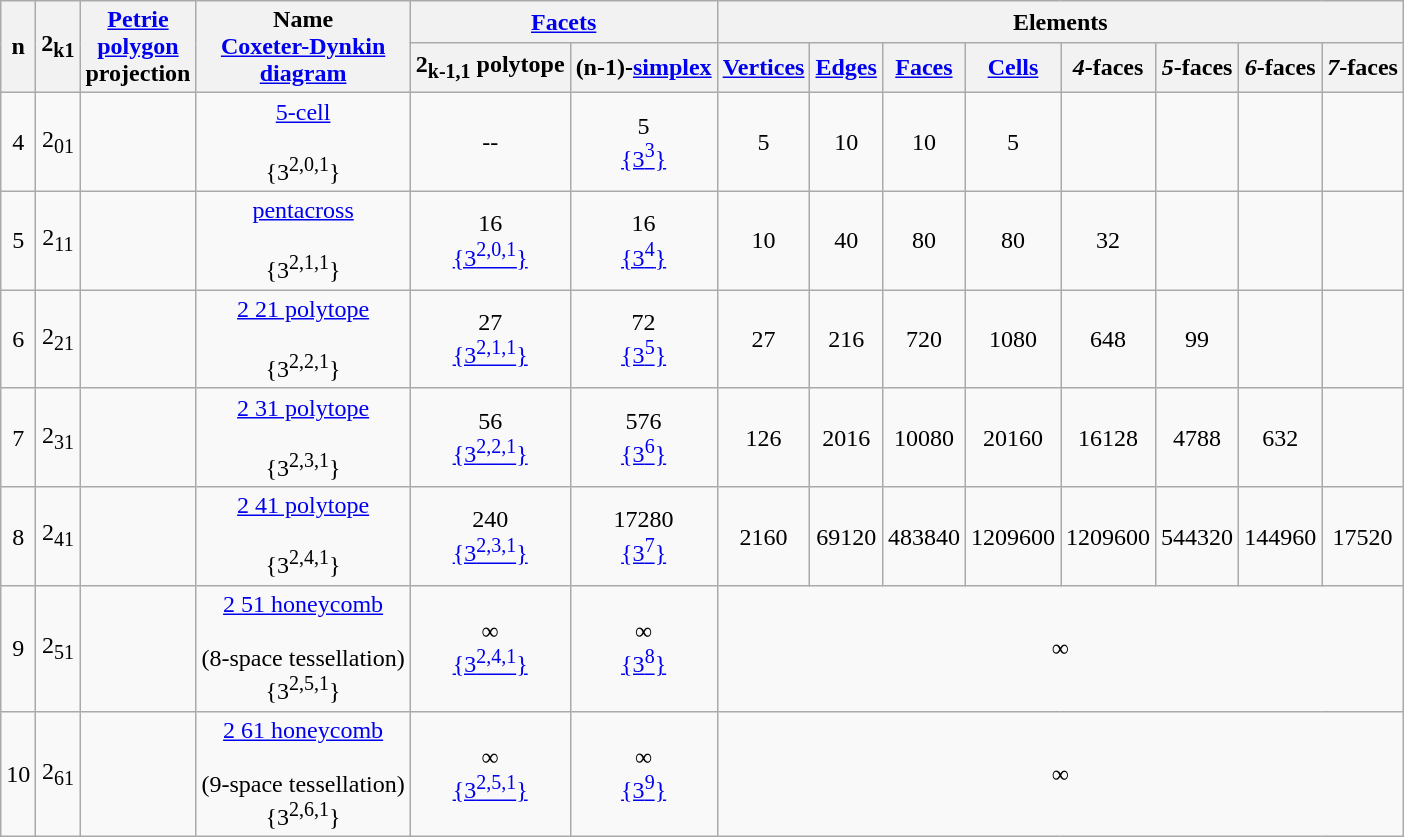<table class="wikitable">
<tr>
<th rowspan=2>n</th>
<th rowspan=2>2<sub>k1</sub></th>
<th rowspan=2><a href='#'>Petrie<br>polygon</a><br>projection</th>
<th rowspan=2>Name<br><a href='#'>Coxeter-Dynkin<br>diagram</a></th>
<th colspan=2><a href='#'>Facets</a></th>
<th colspan=8>Elements</th>
</tr>
<tr>
<th>2<sub>k-1,1</sub> polytope</th>
<th>(n-1)-<a href='#'>simplex</a></th>
<th><a href='#'>Vertices</a></th>
<th><a href='#'>Edges</a></th>
<th><a href='#'>Faces</a></th>
<th><a href='#'>Cells</a></th>
<th><em>4</em>-faces</th>
<th><em>5</em>-faces</th>
<th><em>6</em>-faces</th>
<th><em>7</em>-faces</th>
</tr>
<tr align=center>
<td>4</td>
<td>2<sub>01</sub></td>
<td></td>
<td><a href='#'>5-cell</a><br><br>{3<sup>2,0,1</sup>}</td>
<td>--</td>
<td>5<br><a href='#'>{3<sup>3</sup>}</a><br></td>
<td>5</td>
<td>10</td>
<td>10<br></td>
<td>5</td>
<td> </td>
<td> </td>
<td> </td>
<td> </td>
</tr>
<tr align=center>
<td>5</td>
<td>2<sub>11</sub></td>
<td></td>
<td><a href='#'>pentacross</a><br><br>{3<sup>2,1,1</sup>}</td>
<td>16<br><a href='#'>{3<sup>2,0,1</sup>}</a><br></td>
<td>16<br><a href='#'>{3<sup>4</sup>}</a><br></td>
<td>10</td>
<td>40</td>
<td>80<br></td>
<td>80<br></td>
<td>32<br></td>
<td> </td>
<td> </td>
<td> </td>
</tr>
<tr align=center>
<td>6</td>
<td>2<sub>21</sub></td>
<td></td>
<td><a href='#'>2 21 polytope</a><br><br>{3<sup>2,2,1</sup>}</td>
<td>27<br><a href='#'>{3<sup>2,1,1</sup>}</a><br></td>
<td>72<br><a href='#'>{3<sup>5</sup>}</a><br></td>
<td>27</td>
<td>216</td>
<td>720<br></td>
<td>1080<br></td>
<td>648<br></td>
<td>99<br></td>
<td> </td>
<td> </td>
</tr>
<tr align=center>
<td>7</td>
<td>2<sub>31</sub></td>
<td></td>
<td><a href='#'>2 31 polytope</a><br><br>{3<sup>2,3,1</sup>}</td>
<td>56<br><a href='#'>{3<sup>2,2,1</sup>}</a><br></td>
<td>576<br><a href='#'>{3<sup>6</sup>}</a><br></td>
<td>126</td>
<td>2016</td>
<td>10080<br></td>
<td>20160<br></td>
<td>16128<br></td>
<td>4788<br></td>
<td>632<br></td>
<td> </td>
</tr>
<tr align=center>
<td>8</td>
<td>2<sub>41</sub></td>
<td></td>
<td><a href='#'>2 41 polytope</a><br><br>{3<sup>2,4,1</sup>}</td>
<td>240<br><a href='#'>{3<sup>2,3,1</sup>}</a><br></td>
<td>17280<br><a href='#'>{3<sup>7</sup>}</a><br></td>
<td>2160</td>
<td>69120</td>
<td>483840<br></td>
<td>1209600<br></td>
<td>1209600<br></td>
<td>544320<br></td>
<td>144960<br></td>
<td>17520<br></td>
</tr>
<tr align=center>
<td>9</td>
<td>2<sub>51</sub></td>
<td></td>
<td><a href='#'>2 51 honeycomb</a><br><br>(8-space tessellation)<br>{3<sup>2,5,1</sup>}</td>
<td>∞<br><a href='#'>{3<sup>2,4,1</sup>}</a><br></td>
<td>∞<br><a href='#'>{3<sup>8</sup>}</a><br></td>
<td colspan=8>∞</td>
</tr>
<tr align=center>
<td>10</td>
<td>2<sub>61</sub></td>
<td></td>
<td><a href='#'>2 61 honeycomb</a><br><br>(9-space tessellation)<br>{3<sup>2,6,1</sup>}</td>
<td>∞<br><a href='#'>{3<sup>2,5,1</sup>}</a></td>
<td>∞<br><a href='#'>{3<sup>9</sup>}</a><br></td>
<td colspan=8>∞</td>
</tr>
</table>
